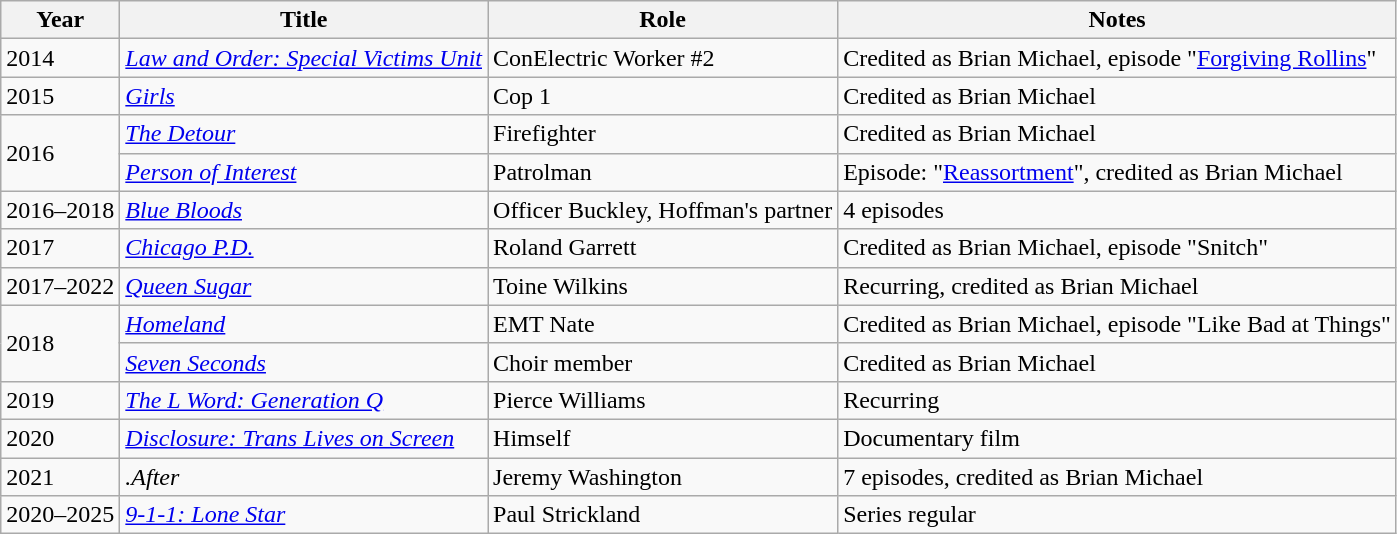<table class="wikitable sortable">
<tr>
<th>Year</th>
<th>Title</th>
<th>Role</th>
<th class="unsortable">Notes</th>
</tr>
<tr>
<td>2014</td>
<td><em><a href='#'>Law and Order: Special Victims Unit</a></em></td>
<td>ConElectric Worker #2</td>
<td>Credited as Brian Michael, episode "<a href='#'>Forgiving Rollins</a>"</td>
</tr>
<tr>
<td>2015</td>
<td><em><a href='#'>Girls</a></em></td>
<td>Cop 1</td>
<td>Credited as Brian Michael</td>
</tr>
<tr>
<td rowspan="2">2016</td>
<td><a href='#'><em>The Detour</em></a></td>
<td>Firefighter</td>
<td>Credited as Brian Michael</td>
</tr>
<tr>
<td><a href='#'><em>Person of Interest</em></a></td>
<td>Patrolman</td>
<td>Episode: "<a href='#'>Reassortment</a>", credited as Brian Michael</td>
</tr>
<tr>
<td>2016–2018</td>
<td><em><a href='#'>Blue Bloods</a></em></td>
<td>Officer Buckley, Hoffman's partner</td>
<td>4 episodes</td>
</tr>
<tr>
<td>2017</td>
<td><em><a href='#'>Chicago P.D.</a></em></td>
<td>Roland Garrett</td>
<td>Credited as Brian Michael, episode "Snitch"</td>
</tr>
<tr>
<td>2017–2022</td>
<td><em><a href='#'>Queen Sugar</a></em></td>
<td>Toine Wilkins</td>
<td>Recurring, credited as Brian Michael</td>
</tr>
<tr>
<td rowspan="2">2018</td>
<td><a href='#'><em>Homeland</em></a></td>
<td>EMT Nate</td>
<td>Credited as Brian Michael, episode "Like Bad at Things"</td>
</tr>
<tr>
<td><em><a href='#'>Seven Seconds</a></em></td>
<td>Choir member</td>
<td>Credited as Brian Michael</td>
</tr>
<tr>
<td>2019</td>
<td><em><a href='#'>The L Word: Generation Q</a></em></td>
<td>Pierce Williams</td>
<td>Recurring</td>
</tr>
<tr>
<td>2020</td>
<td><em><a href='#'>Disclosure: Trans Lives on Screen</a></em></td>
<td>Himself</td>
<td>Documentary film</td>
</tr>
<tr>
<td>2021</td>
<td><em>.After</em></td>
<td>Jeremy Washington</td>
<td>7 episodes, credited as Brian Michael</td>
</tr>
<tr>
<td>2020–2025</td>
<td><em><a href='#'>9-1-1: Lone Star</a></em></td>
<td>Paul Strickland</td>
<td>Series regular</td>
</tr>
</table>
